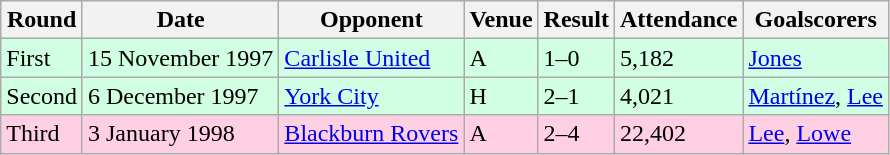<table class="wikitable">
<tr>
<th>Round</th>
<th>Date</th>
<th>Opponent</th>
<th>Venue</th>
<th>Result</th>
<th>Attendance</th>
<th>Goalscorers</th>
</tr>
<tr style="background-color: #d0ffe3;">
<td>First</td>
<td>15 November 1997</td>
<td><a href='#'>Carlisle United</a></td>
<td>A</td>
<td>1–0</td>
<td>5,182</td>
<td><a href='#'>Jones</a></td>
</tr>
<tr style="background-color: #d0ffe3;">
<td>Second</td>
<td>6 December 1997</td>
<td><a href='#'>York City</a></td>
<td>H</td>
<td>2–1</td>
<td>4,021</td>
<td><a href='#'>Martínez</a>, <a href='#'>Lee</a></td>
</tr>
<tr style="background-color: #ffd0e3;">
<td>Third</td>
<td>3 January 1998</td>
<td><a href='#'>Blackburn Rovers</a></td>
<td>A</td>
<td>2–4</td>
<td>22,402</td>
<td><a href='#'>Lee</a>, <a href='#'>Lowe</a></td>
</tr>
</table>
